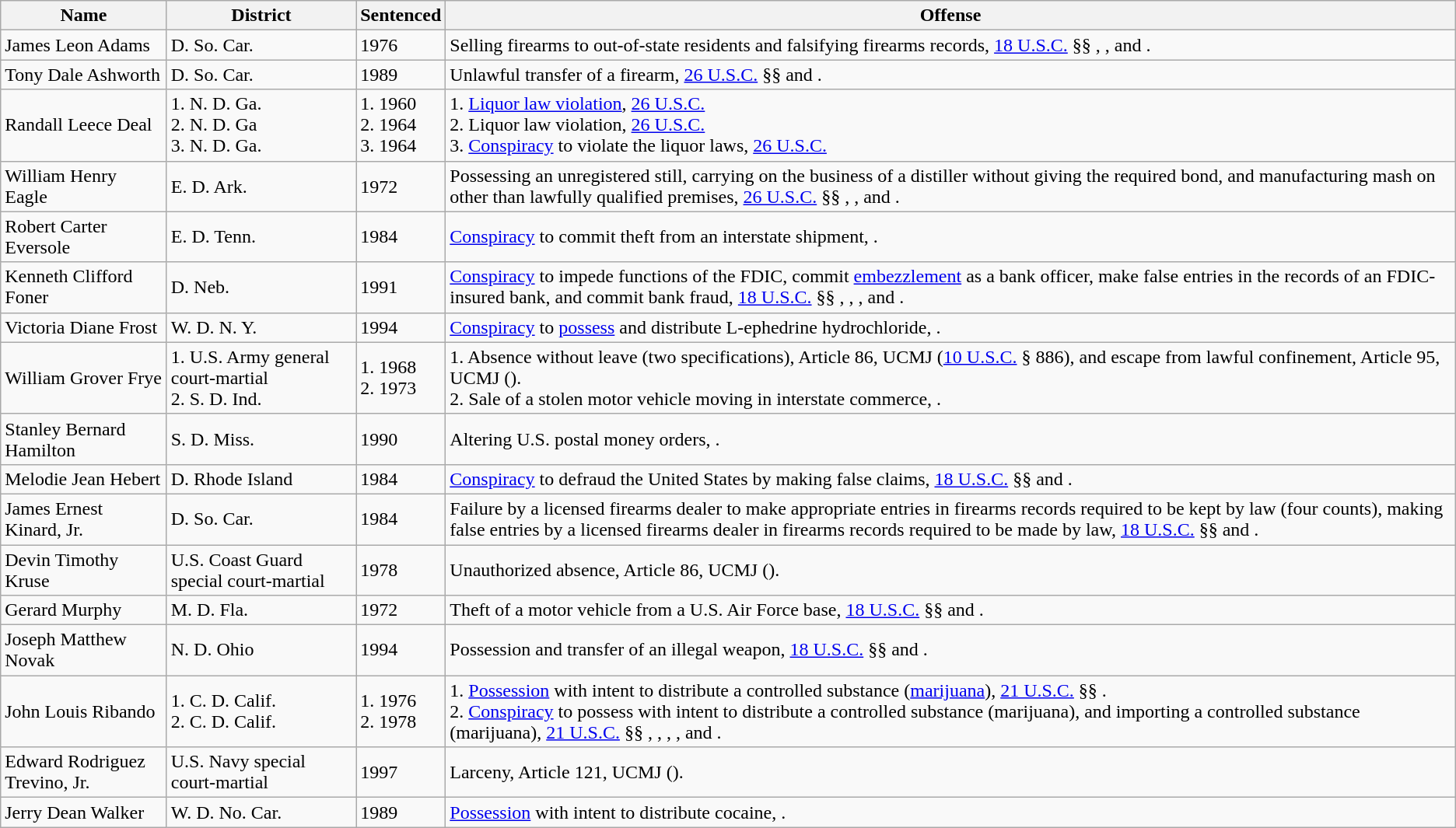<table class="wikitable">
<tr>
<th>Name</th>
<th>District</th>
<th>Sentenced</th>
<th>Offense</th>
</tr>
<tr>
<td>James Leon Adams</td>
<td>D. So. Car.</td>
<td>1976</td>
<td>Selling firearms to out-of-state residents and falsifying firearms records, <a href='#'>18 U.S.C.</a> §§ , , and .</td>
</tr>
<tr>
<td>Tony Dale Ashworth</td>
<td>D. So. Car.</td>
<td>1989</td>
<td>Unlawful transfer of a firearm, <a href='#'>26 U.S.C.</a> §§  and .</td>
</tr>
<tr>
<td>Randall Leece Deal</td>
<td>1. N. D. Ga.<br>2. N. D. Ga<br>3. N. D. Ga.</td>
<td>1. 1960<br>2. 1964<br>3. 1964</td>
<td>1. <a href='#'>Liquor law violation</a>, <a href='#'>26 U.S.C.</a><br>2. Liquor law violation, <a href='#'>26 U.S.C.</a><br>3. <a href='#'>Conspiracy</a> to violate the liquor laws, <a href='#'>26 U.S.C.</a></td>
</tr>
<tr>
<td>William Henry Eagle</td>
<td>E. D. Ark.</td>
<td>1972</td>
<td>Possessing an unregistered still, carrying on the business of a distiller without giving the required bond, and manufacturing mash on other than lawfully qualified premises, <a href='#'>26 U.S.C.</a> §§ , , and .</td>
</tr>
<tr>
<td>Robert Carter Eversole</td>
<td>E. D. Tenn.</td>
<td>1984</td>
<td><a href='#'>Conspiracy</a> to commit theft from an interstate shipment, .</td>
</tr>
<tr>
<td>Kenneth Clifford Foner</td>
<td>D. Neb.</td>
<td>1991</td>
<td><a href='#'>Conspiracy</a> to impede functions of the FDIC, commit <a href='#'>embezzlement</a> as a bank officer, make false entries in the records of an FDIC-insured bank, and commit bank fraud, <a href='#'>18 U.S.C.</a> §§ , , , and .</td>
</tr>
<tr>
<td>Victoria Diane Frost</td>
<td>W. D. N. Y.</td>
<td>1994</td>
<td><a href='#'>Conspiracy</a> to <a href='#'>possess</a> and distribute L-ephedrine hydrochloride, .</td>
</tr>
<tr>
<td>William Grover Frye</td>
<td>1. U.S. Army general court-martial<br>2. S. D. Ind.</td>
<td>1. 1968<br>2. 1973</td>
<td>1. Absence without leave (two specifications), Article 86, UCMJ (<a href='#'>10 U.S.C.</a> § 886), and escape from lawful confinement, Article 95, UCMJ ().<br>2. Sale of a stolen motor vehicle moving in interstate commerce, .</td>
</tr>
<tr>
<td>Stanley Bernard Hamilton</td>
<td>S. D. Miss.</td>
<td>1990</td>
<td>Altering U.S. postal money orders, .</td>
</tr>
<tr>
<td>Melodie Jean Hebert</td>
<td>D. Rhode Island</td>
<td>1984</td>
<td><a href='#'>Conspiracy</a> to defraud the United States by making false claims, <a href='#'>18 U.S.C.</a> §§  and .</td>
</tr>
<tr>
<td>James Ernest Kinard, Jr.</td>
<td>D. So. Car.</td>
<td>1984</td>
<td>Failure by a licensed firearms dealer to make appropriate entries in firearms records required to be kept by law (four counts), making false entries by a licensed firearms dealer in firearms records required to be made by law, <a href='#'>18 U.S.C.</a> §§  and .</td>
</tr>
<tr>
<td>Devin Timothy Kruse</td>
<td>U.S. Coast Guard special court-martial</td>
<td>1978</td>
<td>Unauthorized absence, Article 86, UCMJ ().</td>
</tr>
<tr>
<td>Gerard Murphy</td>
<td>M. D. Fla.</td>
<td>1972</td>
<td>Theft of a motor vehicle from a U.S. Air Force base, <a href='#'>18 U.S.C.</a> §§  and .</td>
</tr>
<tr>
<td>Joseph Matthew Novak</td>
<td>N. D. Ohio</td>
<td>1994</td>
<td>Possession and transfer of an illegal weapon, <a href='#'>18 U.S.C.</a> §§  and .</td>
</tr>
<tr>
<td>John Louis Ribando</td>
<td>1. C. D. Calif.<br>2. C. D. Calif.</td>
<td>1. 1976<br>2. 1978</td>
<td>1. <a href='#'>Possession</a> with intent to distribute a controlled substance (<a href='#'>marijuana</a>), <a href='#'>21 U.S.C.</a> §§ .<br>2. <a href='#'>Conspiracy</a> to possess with intent to distribute a controlled substance (marijuana), and importing a controlled substance (marijuana), <a href='#'>21 U.S.C.</a> §§ , , , , and .</td>
</tr>
<tr>
<td>Edward Rodriguez Trevino, Jr.</td>
<td>U.S. Navy special court-martial</td>
<td>1997</td>
<td>Larceny, Article 121, UCMJ ().</td>
</tr>
<tr>
<td>Jerry Dean Walker</td>
<td>W. D. No. Car.</td>
<td>1989</td>
<td><a href='#'>Possession</a> with intent to distribute cocaine, .</td>
</tr>
</table>
